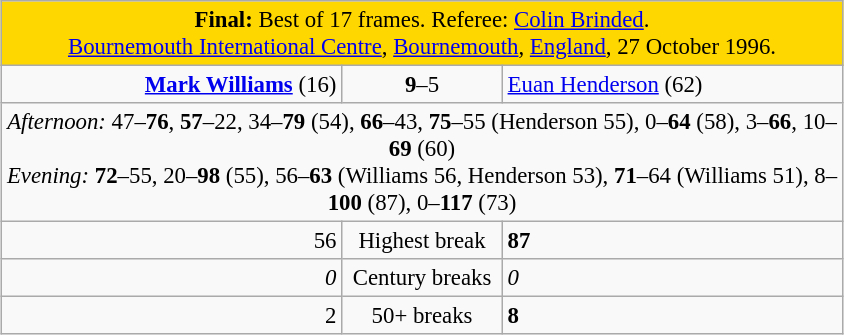<table class="wikitable" style="font-size: 95%; margin: 1em auto 1em auto;">
<tr>
<td colspan="3" align="center" bgcolor="#ffd700"><strong>Final:</strong> Best of 17 frames. Referee: <a href='#'>Colin Brinded</a>.<br> <a href='#'>Bournemouth International Centre</a>, <a href='#'>Bournemouth</a>, <a href='#'>England</a>, 27 October 1996.</td>
</tr>
<tr>
<td width="220" align="right"><strong><a href='#'>Mark Williams</a></strong> (16)<br></td>
<td width="100" align="center"><strong>9</strong>–5</td>
<td width="220"><a href='#'>Euan Henderson</a> (62)<br></td>
</tr>
<tr>
<td colspan="3" align="center" style="font-size: 100%"><em>Afternoon:</em> 47–<strong>76</strong>, <strong>57</strong>–22, 34–<strong>79</strong> (54), <strong>66</strong>–43, <strong>75</strong>–55 (Henderson 55), 0–<strong>64</strong> (58), 3–<strong>66</strong>, 10–<strong>69</strong> (60)<br><em>Evening:</em> <strong>72</strong>–55, 20–<strong>98</strong> (55), 56–<strong>63</strong> (Williams 56, Henderson 53), <strong>71</strong>–64 (Williams 51), 8–<strong>100</strong> (87), 0–<strong>117</strong> (73)</td>
</tr>
<tr>
<td align="right">56</td>
<td align="center">Highest break</td>
<td align="left"><strong>87</strong></td>
</tr>
<tr>
<td align="right"><em>0</em></td>
<td align="center">Century breaks</td>
<td align="left"><em>0</em></td>
</tr>
<tr>
<td align="right">2</td>
<td align="center">50+ breaks</td>
<td align="left"><strong>8</strong></td>
</tr>
</table>
